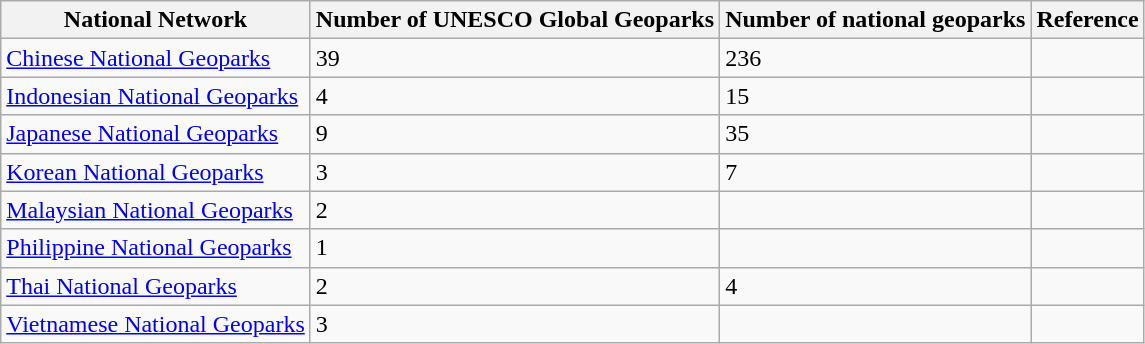<table class="wikitable">
<tr>
<th>National Network</th>
<th>Number of UNESCO Global Geoparks</th>
<th>Number of national geoparks</th>
<th>Reference</th>
</tr>
<tr>
<td><a href='#'>Chinese National Geoparks</a></td>
<td>39</td>
<td>236</td>
<td></td>
</tr>
<tr>
<td><a href='#'>Indonesian National Geoparks</a></td>
<td>4</td>
<td>15</td>
<td></td>
</tr>
<tr>
<td><a href='#'>Japanese National Geoparks</a></td>
<td>9</td>
<td>35</td>
<td></td>
</tr>
<tr>
<td><a href='#'>Korean National Geoparks</a></td>
<td>3</td>
<td>7</td>
<td></td>
</tr>
<tr>
<td><a href='#'>Malaysian National Geoparks</a></td>
<td>2</td>
<td></td>
<td></td>
</tr>
<tr>
<td><a href='#'>Philippine National Geoparks</a></td>
<td>1</td>
<td></td>
<td></td>
</tr>
<tr>
<td><a href='#'>Thai National Geoparks</a></td>
<td>2</td>
<td>4</td>
<td></td>
</tr>
<tr>
<td><a href='#'>Vietnamese National Geoparks</a></td>
<td>3</td>
<td></td>
<td></td>
</tr>
</table>
